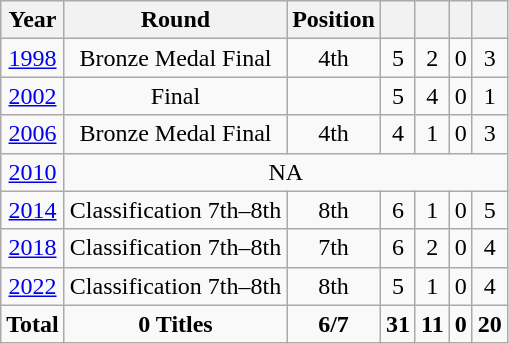<table class = "wikitable" style = "text-align: center;">
<tr>
<th>Year</th>
<th>Round</th>
<th>Position</th>
<th></th>
<th></th>
<th></th>
<th></th>
</tr>
<tr>
<td> <a href='#'> 1998</a></td>
<td>Bronze Medal Final</td>
<td>4th</td>
<td>5</td>
<td>2</td>
<td>0</td>
<td>3</td>
</tr>
<tr>
<td> <a href='#'> 2002</a></td>
<td>Final</td>
<td></td>
<td>5</td>
<td>4</td>
<td>0</td>
<td>1</td>
</tr>
<tr>
<td> <a href='#'> 2006</a></td>
<td>Bronze Medal Final</td>
<td>4th</td>
<td>4</td>
<td>1</td>
<td>0</td>
<td>3</td>
</tr>
<tr>
<td> <a href='#'> 2010</a></td>
<td colspan = "6" rowspan = 1>NA</td>
</tr>
<tr>
<td> <a href='#'> 2014</a></td>
<td>Classification 7th–8th</td>
<td>8th</td>
<td>6</td>
<td>1</td>
<td>0</td>
<td>5</td>
</tr>
<tr>
<td> <a href='#'> 2018</a></td>
<td>Classification 7th–8th</td>
<td>7th</td>
<td>6</td>
<td>2</td>
<td>0</td>
<td>4</td>
</tr>
<tr>
<td> <a href='#'> 2022</a></td>
<td>Classification 7th–8th</td>
<td>8th</td>
<td>5</td>
<td>1</td>
<td>0</td>
<td>4</td>
</tr>
<tr>
<td colspan = 1><strong>Total</strong></td>
<td><strong>0 Titles</strong></td>
<td><strong>6/7</strong></td>
<td><strong>31</strong></td>
<td><strong>11</strong></td>
<td><strong>0</strong></td>
<td><strong>20</strong></td>
</tr>
</table>
